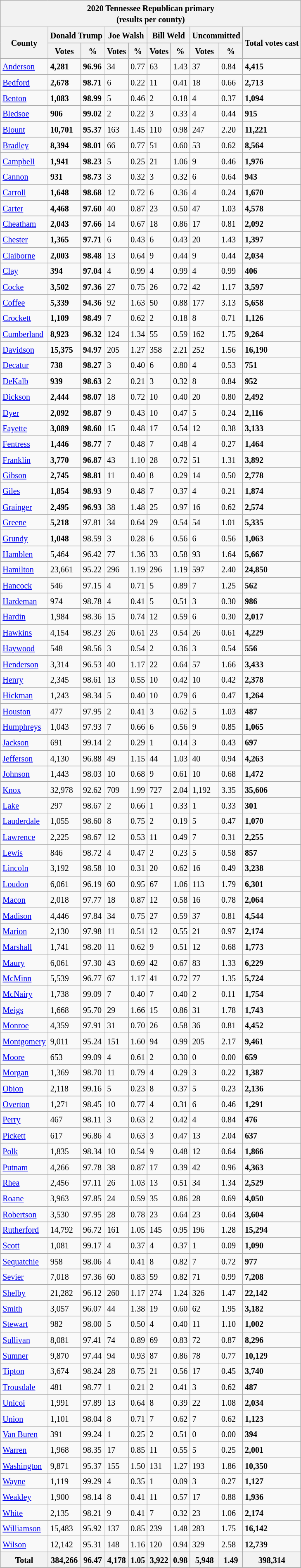<table class="wikitable sortable mw-collapsible mw-collapsed">
<tr>
<th colspan="10"><small>2020 Tennessee Republican primary</small><br><small>(results per county)</small></th>
</tr>
<tr>
<th rowspan="2"><small>County</small></th>
<th colspan="2"><small>Donald Trump</small></th>
<th colspan="2"><small>Joe Walsh</small></th>
<th colspan="2"><small>Bill Weld</small></th>
<th colspan="2"><small>Uncommitted</small></th>
<th rowspan="2"><small>Total votes cast</small></th>
</tr>
<tr>
<th><small>Votes</small></th>
<th><small>%</small></th>
<th><small>Votes</small></th>
<th><small>%</small></th>
<th><small>Votes</small></th>
<th><small>%</small></th>
<th><small>Votes</small></th>
<th><small>%</small></th>
</tr>
<tr>
<td><a href='#'><small>Anderson</small></a></td>
<td><small><strong>4,281</strong></small></td>
<td><small><strong>96.96</strong></small></td>
<td><small>34</small></td>
<td><small>0.77</small></td>
<td><small>63</small></td>
<td><small>1.43</small></td>
<td><small>37</small></td>
<td><small>0.84</small></td>
<td><small><strong>4,415</strong></small></td>
</tr>
<tr>
<td><a href='#'><small>Bedford</small></a></td>
<td><small><strong>2,678</strong></small></td>
<td><small><strong>98.71</strong></small></td>
<td><small>6</small></td>
<td><small>0.22</small></td>
<td><small>11</small></td>
<td><small>0.41</small></td>
<td><small>18</small></td>
<td><small>0.66</small></td>
<td><small><strong>2,713</strong></small></td>
</tr>
<tr>
<td><a href='#'><small>Benton</small></a></td>
<td><small><strong>1,083</strong></small></td>
<td><small><strong>98.99</strong></small></td>
<td><small>5</small></td>
<td><small>0.46</small></td>
<td><small>2</small></td>
<td><small>0.18</small></td>
<td><small>4</small></td>
<td><small>0.37</small></td>
<td><small><strong>1,094</strong></small></td>
</tr>
<tr>
<td><a href='#'><small>Bledsoe</small></a></td>
<td><small><strong>906</strong></small></td>
<td><small><strong>99.02</strong></small></td>
<td><small>2</small></td>
<td><small>0.22</small></td>
<td><small>3</small></td>
<td><small>0.33</small></td>
<td><small>4</small></td>
<td><small>0.44</small></td>
<td><small><strong>915</strong></small></td>
</tr>
<tr>
<td><a href='#'><small>Blount</small></a></td>
<td><small><strong>10,701</strong></small></td>
<td><small><strong>95.37</strong></small></td>
<td><small>163</small></td>
<td><small>1.45</small></td>
<td><small>110</small></td>
<td><small>0.98</small></td>
<td><small>247</small></td>
<td><small>2.20</small></td>
<td><small><strong>11,221</strong></small></td>
</tr>
<tr>
<td><a href='#'><small>Bradley</small></a></td>
<td><small><strong>8,394</strong></small></td>
<td><small><strong>98.01</strong></small></td>
<td><small>66</small></td>
<td><small>0.77</small></td>
<td><small>51</small></td>
<td><small>0.60</small></td>
<td><small>53</small></td>
<td><small>0.62</small></td>
<td><small><strong>8,564</strong></small></td>
</tr>
<tr>
<td><a href='#'><small>Campbell</small></a></td>
<td><small><strong>1,941</strong></small></td>
<td><small><strong>98.23</strong></small></td>
<td><small>5</small></td>
<td><small>0.25</small></td>
<td><small>21</small></td>
<td><small>1.06</small></td>
<td><small>9</small></td>
<td><small>0.46</small></td>
<td><small><strong>1,976</strong></small></td>
</tr>
<tr>
<td><a href='#'><small>Cannon</small></a></td>
<td><small><strong>931</strong></small></td>
<td><small><strong>98.73</strong></small></td>
<td><small>3</small></td>
<td><small>0.32</small></td>
<td><small>3</small></td>
<td><small>0.32</small></td>
<td><small>6</small></td>
<td><small>0.64</small></td>
<td><small><strong>943</strong></small></td>
</tr>
<tr>
<td><a href='#'><small>Carroll</small></a></td>
<td><small><strong>1,648</strong></small></td>
<td><small><strong>98.68</strong></small></td>
<td><small>12</small></td>
<td><small>0.72</small></td>
<td><small>6</small></td>
<td><small>0.36</small></td>
<td><small>4</small></td>
<td><small>0.24</small></td>
<td><small><strong>1,670</strong></small></td>
</tr>
<tr>
<td><a href='#'><small>Carter</small></a></td>
<td><small><strong>4,468</strong></small></td>
<td><small><strong>97.60</strong></small></td>
<td><small>40</small></td>
<td><small>0.87</small></td>
<td><small>23</small></td>
<td><small>0.50</small></td>
<td><small>47</small></td>
<td><small>1.03</small></td>
<td><small><strong>4,578</strong></small></td>
</tr>
<tr>
<td><a href='#'><small>Cheatham</small></a></td>
<td><small><strong>2,043</strong></small></td>
<td><small><strong>97.66</strong></small></td>
<td><small>14</small></td>
<td><small>0.67</small></td>
<td><small>18</small></td>
<td><small>0.86</small></td>
<td><small>17</small></td>
<td><small>0.81</small></td>
<td><small><strong>2,092</strong></small></td>
</tr>
<tr>
<td><a href='#'><small>Chester</small></a></td>
<td><small><strong>1,365</strong></small></td>
<td><small><strong>97.71</strong></small></td>
<td><small>6</small></td>
<td><small>0.43</small></td>
<td><small>6</small></td>
<td><small>0.43</small></td>
<td><small>20</small></td>
<td><small>1.43</small></td>
<td><small><strong>1,397</strong></small></td>
</tr>
<tr>
<td><a href='#'><small>Claiborne</small></a></td>
<td><small><strong>2,003</strong></small></td>
<td><small><strong>98.48</strong></small></td>
<td><small>13</small></td>
<td><small>0.64</small></td>
<td><small>9</small></td>
<td><small>0.44</small></td>
<td><small>9</small></td>
<td><small>0.44</small></td>
<td><small><strong>2,034</strong></small></td>
</tr>
<tr>
<td><a href='#'><small>Clay</small></a></td>
<td><small><strong>394</strong></small></td>
<td><small><strong>97.04</strong></small></td>
<td><small>4</small></td>
<td><small>0.99</small></td>
<td><small>4</small></td>
<td><small>0.99</small></td>
<td><small>4</small></td>
<td><small>0.99</small></td>
<td><small><strong>406</strong></small></td>
</tr>
<tr>
<td><a href='#'><small>Cocke</small></a></td>
<td><small><strong>3,502</strong></small></td>
<td><small><strong>97.36</strong></small></td>
<td><small>27</small></td>
<td><small>0.75</small></td>
<td><small>26</small></td>
<td><small>0.72</small></td>
<td><small>42</small></td>
<td><small>1.17</small></td>
<td><small><strong>3,597</strong></small></td>
</tr>
<tr>
<td><a href='#'><small>Coffee</small></a></td>
<td><small><strong>5,339</strong></small></td>
<td><small><strong>94.36</strong></small></td>
<td><small>92</small></td>
<td><small>1.63</small></td>
<td><small>50</small></td>
<td><small>0.88</small></td>
<td><small>177</small></td>
<td><small>3.13</small></td>
<td><small><strong>5,658</strong></small></td>
</tr>
<tr>
<td><a href='#'><small>Crockett</small></a></td>
<td><small><strong>1,109</strong></small></td>
<td><small><strong>98.49</strong></small></td>
<td><small>7</small></td>
<td><small>0.62</small></td>
<td><small>2</small></td>
<td><small>0.18</small></td>
<td><small>8</small></td>
<td><small>0.71</small></td>
<td><small><strong>1,126</strong></small></td>
</tr>
<tr>
<td><a href='#'><small>Cumberland</small></a></td>
<td><small><strong>8,923</strong></small></td>
<td><small><strong>96.32</strong></small></td>
<td><small>124</small></td>
<td><small>1.34</small></td>
<td><small>55</small></td>
<td><small>0.59</small></td>
<td><small>162</small></td>
<td><small>1.75</small></td>
<td><small><strong>9,264</strong></small></td>
</tr>
<tr>
<td><a href='#'><small>Davidson</small></a></td>
<td><small><strong>15,375</strong></small></td>
<td><small><strong>94.97</strong></small></td>
<td><small>205</small></td>
<td><small>1.27</small></td>
<td><small>358</small></td>
<td><small>2.21</small></td>
<td><small>252</small></td>
<td><small>1.56</small></td>
<td><small><strong>16,190</strong></small></td>
</tr>
<tr>
<td><a href='#'><small>Decatur</small></a></td>
<td><small><strong>738</strong></small></td>
<td><small><strong>98.27</strong></small></td>
<td><small>3</small></td>
<td><small>0.40</small></td>
<td><small>6</small></td>
<td><small>0.80</small></td>
<td><small>4</small></td>
<td><small>0.53</small></td>
<td><small><strong>751</strong></small></td>
</tr>
<tr>
<td><a href='#'><small>DeKalb</small></a></td>
<td><small><strong>939</strong></small></td>
<td><small><strong>98.63</strong></small></td>
<td><small>2</small></td>
<td><small>0.21</small></td>
<td><small>3</small></td>
<td><small>0.32</small></td>
<td><small>8</small></td>
<td><small>0.84</small></td>
<td><small><strong>952</strong></small></td>
</tr>
<tr>
<td><a href='#'><small>Dickson</small></a></td>
<td><small><strong>2,444</strong></small></td>
<td><small><strong>98.07</strong></small></td>
<td><small>18</small></td>
<td><small>0.72</small></td>
<td><small>10</small></td>
<td><small>0.40</small></td>
<td><small>20</small></td>
<td><small>0.80</small></td>
<td><small><strong>2,492</strong></small></td>
</tr>
<tr>
<td><a href='#'><small>Dyer</small></a></td>
<td><small><strong>2,092</strong></small></td>
<td><small><strong>98.87</strong></small></td>
<td><small>9</small></td>
<td><small>0.43</small></td>
<td><small>10</small></td>
<td><small>0.47</small></td>
<td><small>5</small></td>
<td><small>0.24</small></td>
<td><small><strong>2,116</strong></small></td>
</tr>
<tr>
<td><a href='#'><small>Fayette</small></a></td>
<td><small><strong>3,089</strong></small></td>
<td><small><strong>98.60</strong></small></td>
<td><small>15</small></td>
<td><small>0.48</small></td>
<td><small>17</small></td>
<td><small>0.54</small></td>
<td><small>12</small></td>
<td><small>0.38</small></td>
<td><small><strong>3,133</strong></small></td>
</tr>
<tr>
<td><a href='#'><small>Fentress</small></a></td>
<td><small><strong>1,446</strong></small></td>
<td><small><strong>98.77</strong></small></td>
<td><small>7</small></td>
<td><small>0.48</small></td>
<td><small>7</small></td>
<td><small>0.48</small></td>
<td><small>4</small></td>
<td><small>0.27</small></td>
<td><small><strong>1,464</strong></small></td>
</tr>
<tr>
<td><a href='#'><small>Franklin</small></a></td>
<td><small><strong>3,770</strong></small></td>
<td><small><strong>96.87</strong></small></td>
<td><small>43</small></td>
<td><small>1.10</small></td>
<td><small>28</small></td>
<td><small>0.72</small></td>
<td><small>51</small></td>
<td><small>1.31</small></td>
<td><small><strong>3,892</strong></small></td>
</tr>
<tr>
<td><a href='#'><small>Gibson</small></a></td>
<td><small><strong>2,745</strong></small></td>
<td><small><strong>98.81</strong></small></td>
<td><small>11</small></td>
<td><small>0.40</small></td>
<td><small>8</small></td>
<td><small>0.29</small></td>
<td><small>14</small></td>
<td><small>0.50</small></td>
<td><small><strong>2,778</strong></small></td>
</tr>
<tr>
<td><a href='#'><small>Giles</small></a></td>
<td><small><strong>1,854</strong></small></td>
<td><small><strong>98.93</strong></small></td>
<td><small>9</small></td>
<td><small>0.48</small></td>
<td><small>7</small></td>
<td><small>0.37</small></td>
<td><small>4</small></td>
<td><small>0.21</small></td>
<td><small><strong>1,874</strong></small></td>
</tr>
<tr>
<td><a href='#'><small>Grainger</small></a></td>
<td><small><strong>2,495</strong></small></td>
<td><small><strong>96.93</strong></small></td>
<td><small>38</small></td>
<td><small>1.48</small></td>
<td><small>25</small></td>
<td><small>0.97</small></td>
<td><small>16</small></td>
<td><small>0.62</small></td>
<td><small><strong>2,574</strong></small></td>
</tr>
<tr>
<td><a href='#'><small>Greene</small></a></td>
<td><small><strong>5,218</strong></small></td>
<td><small>97.81</small></td>
<td><small>34</small></td>
<td><small>0.64</small></td>
<td><small>29</small></td>
<td><small>0.54</small></td>
<td><small>54</small></td>
<td><small>1.01</small></td>
<td><small><strong>5,335</strong></small></td>
</tr>
<tr>
<td><a href='#'><small>Grundy</small></a></td>
<td><small><strong>1,048</strong></small></td>
<td><small>98.59</small></td>
<td><small>3</small></td>
<td><small>0.28</small></td>
<td><small>6</small></td>
<td><small>0.56</small></td>
<td><small>6</small></td>
<td><small>0.56</small></td>
<td><small><strong>1,063</strong></small></td>
</tr>
<tr>
<td><a href='#'><small>Hamblen</small></a></td>
<td><small>5,464</small></td>
<td><small>96.42</small></td>
<td><small>77</small></td>
<td><small>1.36</small></td>
<td><small>33</small></td>
<td><small>0.58</small></td>
<td><small>93</small></td>
<td><small>1.64</small></td>
<td><small><strong>5,667</strong></small></td>
</tr>
<tr>
<td><a href='#'><small>Hamilton</small></a></td>
<td><small>23,661</small></td>
<td><small>95.22</small></td>
<td><small>296</small></td>
<td><small>1.19</small></td>
<td><small>296</small></td>
<td><small>1.19</small></td>
<td><small>597</small></td>
<td><small>2.40</small></td>
<td><small><strong>24,850</strong></small></td>
</tr>
<tr>
<td><a href='#'><small>Hancock</small></a></td>
<td><small>546</small></td>
<td><small>97.15</small></td>
<td><small>4</small></td>
<td><small>0.71</small></td>
<td><small>5</small></td>
<td><small>0.89</small></td>
<td><small>7</small></td>
<td><small>1.25</small></td>
<td><small><strong>562</strong></small></td>
</tr>
<tr>
<td><a href='#'><small>Hardeman</small></a></td>
<td><small>974</small></td>
<td><small>98.78</small></td>
<td><small>4</small></td>
<td><small>0.41</small></td>
<td><small>5</small></td>
<td><small>0.51</small></td>
<td><small>3</small></td>
<td><small>0.30</small></td>
<td><small><strong>986</strong></small></td>
</tr>
<tr>
<td><a href='#'><small>Hardin</small></a></td>
<td><small>1,984</small></td>
<td><small>98.36</small></td>
<td><small>15</small></td>
<td><small>0.74</small></td>
<td><small>12</small></td>
<td><small>0.59</small></td>
<td><small>6</small></td>
<td><small>0.30</small></td>
<td><small><strong>2,017</strong></small></td>
</tr>
<tr>
<td><a href='#'><small>Hawkins</small></a></td>
<td><small>4,154</small></td>
<td><small>98.23</small></td>
<td><small>26</small></td>
<td><small>0.61</small></td>
<td><small>23</small></td>
<td><small>0.54</small></td>
<td><small>26</small></td>
<td><small>0.61</small></td>
<td><small><strong>4,229</strong></small></td>
</tr>
<tr>
<td><a href='#'><small>Haywood</small></a></td>
<td><small>548</small></td>
<td><small>98.56</small></td>
<td><small>3</small></td>
<td><small>0.54</small></td>
<td><small>2</small></td>
<td><small>0.36</small></td>
<td><small>3</small></td>
<td><small>0.54</small></td>
<td><small><strong>556</strong></small></td>
</tr>
<tr>
<td><a href='#'><small>Henderson</small></a></td>
<td><small>3,314</small></td>
<td><small>96.53</small></td>
<td><small>40</small></td>
<td><small>1.17</small></td>
<td><small>22</small></td>
<td><small>0.64</small></td>
<td><small>57</small></td>
<td><small>1.66</small></td>
<td><small><strong>3,433</strong></small></td>
</tr>
<tr>
<td><a href='#'><small>Henry</small></a></td>
<td><small>2,345</small></td>
<td><small>98.61</small></td>
<td><small>13</small></td>
<td><small>0.55</small></td>
<td><small>10</small></td>
<td><small>0.42</small></td>
<td><small>10</small></td>
<td><small>0.42</small></td>
<td><small><strong>2,378</strong></small></td>
</tr>
<tr>
<td><a href='#'><small>Hickman</small></a></td>
<td><small>1,243</small></td>
<td><small>98.34</small></td>
<td><small>5</small></td>
<td><small>0.40</small></td>
<td><small>10</small></td>
<td><small>0.79</small></td>
<td><small>6</small></td>
<td><small>0.47</small></td>
<td><small><strong>1,264</strong></small></td>
</tr>
<tr>
<td><a href='#'><small>Houston</small></a></td>
<td><small>477</small></td>
<td><small>97.95</small></td>
<td><small>2</small></td>
<td><small>0.41</small></td>
<td><small>3</small></td>
<td><small>0.62</small></td>
<td><small>5</small></td>
<td><small>1.03</small></td>
<td><small><strong>487</strong></small></td>
</tr>
<tr>
<td><a href='#'><small>Humphreys</small></a></td>
<td><small>1,043</small></td>
<td><small>97.93</small></td>
<td><small>7</small></td>
<td><small>0.66</small></td>
<td><small>6</small></td>
<td><small>0.56</small></td>
<td><small>9</small></td>
<td><small>0.85</small></td>
<td><small><strong>1,065</strong></small></td>
</tr>
<tr>
<td><a href='#'><small>Jackson</small></a></td>
<td><small>691</small></td>
<td><small>99.14</small></td>
<td><small>2</small></td>
<td><small>0.29</small></td>
<td><small>1</small></td>
<td><small>0.14</small></td>
<td><small>3</small></td>
<td><small>0.43</small></td>
<td><small><strong>697</strong></small></td>
</tr>
<tr>
<td><a href='#'><small>Jefferson</small></a></td>
<td><small>4,130</small></td>
<td><small>96.88</small></td>
<td><small>49</small></td>
<td><small>1.15</small></td>
<td><small>44</small></td>
<td><small>1.03</small></td>
<td><small>40</small></td>
<td><small>0.94</small></td>
<td><small><strong>4,263</strong></small></td>
</tr>
<tr>
<td><a href='#'><small>Johnson</small></a></td>
<td><small>1,443</small></td>
<td><small>98.03</small></td>
<td><small>10</small></td>
<td><small>0.68</small></td>
<td><small>9</small></td>
<td><small>0.61</small></td>
<td><small>10</small></td>
<td><small>0.68</small></td>
<td><small><strong>1,472</strong></small></td>
</tr>
<tr>
<td><a href='#'><small>Knox</small></a></td>
<td><small>32,978</small></td>
<td><small>92.62</small></td>
<td><small>709</small></td>
<td><small>1.99</small></td>
<td><small>727</small></td>
<td><small>2.04</small></td>
<td><small>1,192</small></td>
<td><small>3.35</small></td>
<td><small><strong>35,606</strong></small></td>
</tr>
<tr>
<td><a href='#'><small>Lake</small></a></td>
<td><small>297</small></td>
<td><small>98.67</small></td>
<td><small>2</small></td>
<td><small>0.66</small></td>
<td><small>1</small></td>
<td><small>0.33</small></td>
<td><small>1</small></td>
<td><small>0.33</small></td>
<td><small><strong>301</strong></small></td>
</tr>
<tr>
<td><a href='#'><small>Lauderdale</small></a></td>
<td><small>1,055</small></td>
<td><small>98.60</small></td>
<td><small>8</small></td>
<td><small>0.75</small></td>
<td><small>2</small></td>
<td><small>0.19</small></td>
<td><small>5</small></td>
<td><small>0.47</small></td>
<td><small><strong>1,070</strong></small></td>
</tr>
<tr>
<td><a href='#'><small>Lawrence</small></a></td>
<td><small>2,225</small></td>
<td><small>98.67</small></td>
<td><small>12</small></td>
<td><small>0.53</small></td>
<td><small>11</small></td>
<td><small>0.49</small></td>
<td><small>7</small></td>
<td><small>0.31</small></td>
<td><small><strong>2,255</strong></small></td>
</tr>
<tr>
<td><a href='#'><small>Lewis</small></a></td>
<td><small>846</small></td>
<td><small>98.72</small></td>
<td><small>4</small></td>
<td><small>0.47</small></td>
<td><small>2</small></td>
<td><small>0.23</small></td>
<td><small>5</small></td>
<td><small>0.58</small></td>
<td><small><strong>857</strong></small></td>
</tr>
<tr>
<td><a href='#'><small>Lincoln</small></a></td>
<td><small>3,192</small></td>
<td><small>98.58</small></td>
<td><small>10</small></td>
<td><small>0.31</small></td>
<td><small>20</small></td>
<td><small>0.62</small></td>
<td><small>16</small></td>
<td><small>0.49</small></td>
<td><small><strong>3,238</strong></small></td>
</tr>
<tr>
<td><a href='#'><small>Loudon</small></a></td>
<td><small>6,061</small></td>
<td><small>96.19</small></td>
<td><small>60</small></td>
<td><small>0.95</small></td>
<td><small>67</small></td>
<td><small>1.06</small></td>
<td><small>113</small></td>
<td><small>1.79</small></td>
<td><small><strong>6,301</strong></small></td>
</tr>
<tr>
<td><a href='#'><small>Macon</small></a></td>
<td><small>2,018</small></td>
<td><small>97.77</small></td>
<td><small>18</small></td>
<td><small>0.87</small></td>
<td><small>12</small></td>
<td><small>0.58</small></td>
<td><small>16</small></td>
<td><small>0.78</small></td>
<td><small><strong>2,064</strong></small></td>
</tr>
<tr>
<td><a href='#'><small>Madison</small></a></td>
<td><small>4,446</small></td>
<td><small>97.84</small></td>
<td><small>34</small></td>
<td><small>0.75</small></td>
<td><small>27</small></td>
<td><small>0.59</small></td>
<td><small>37</small></td>
<td><small>0.81</small></td>
<td><small><strong>4,544</strong></small></td>
</tr>
<tr>
<td><a href='#'><small>Marion</small></a></td>
<td><small>2,130</small></td>
<td><small>97.98</small></td>
<td><small>11</small></td>
<td><small>0.51</small></td>
<td><small>12</small></td>
<td><small>0.55</small></td>
<td><small>21</small></td>
<td><small>0.97</small></td>
<td><small><strong>2,174</strong></small></td>
</tr>
<tr>
<td><a href='#'><small>Marshall</small></a></td>
<td><small>1,741</small></td>
<td><small>98.20</small></td>
<td><small>11</small></td>
<td><small>0.62</small></td>
<td><small>9</small></td>
<td><small>0.51</small></td>
<td><small>12</small></td>
<td><small>0.68</small></td>
<td><small><strong>1,773</strong></small></td>
</tr>
<tr>
<td><a href='#'><small>Maury</small></a></td>
<td><small>6,061</small></td>
<td><small>97.30</small></td>
<td><small>43</small></td>
<td><small>0.69</small></td>
<td><small>42</small></td>
<td><small>0.67</small></td>
<td><small>83</small></td>
<td><small>1.33</small></td>
<td><small><strong>6,229</strong></small></td>
</tr>
<tr>
<td><a href='#'><small>McMinn</small></a></td>
<td><small>5,539</small></td>
<td><small>96.77</small></td>
<td><small>67</small></td>
<td><small>1.17</small></td>
<td><small>41</small></td>
<td><small>0.72</small></td>
<td><small>77</small></td>
<td><small>1.35</small></td>
<td><small><strong>5,724</strong></small></td>
</tr>
<tr>
<td><a href='#'><small>McNairy</small></a></td>
<td><small>1,738</small></td>
<td><small>99.09</small></td>
<td><small>7</small></td>
<td><small>0.40</small></td>
<td><small>7</small></td>
<td><small>0.40</small></td>
<td><small>2</small></td>
<td><small>0.11</small></td>
<td><small><strong>1,754</strong></small></td>
</tr>
<tr>
<td><a href='#'><small>Meigs</small></a></td>
<td><small>1,668</small></td>
<td><small>95.70</small></td>
<td><small>29</small></td>
<td><small>1.66</small></td>
<td><small>15</small></td>
<td><small>0.86</small></td>
<td><small>31</small></td>
<td><small>1.78</small></td>
<td><small><strong>1,743</strong></small></td>
</tr>
<tr>
<td><a href='#'><small>Monroe</small></a></td>
<td><small>4,359</small></td>
<td><small>97.91</small></td>
<td><small>31</small></td>
<td><small>0.70</small></td>
<td><small>26</small></td>
<td><small>0.58</small></td>
<td><small>36</small></td>
<td><small>0.81</small></td>
<td><small><strong>4,452</strong></small></td>
</tr>
<tr>
<td><a href='#'><small>Montgomery</small></a></td>
<td><small>9,011</small></td>
<td><small>95.24</small></td>
<td><small>151</small></td>
<td><small>1.60</small></td>
<td><small>94</small></td>
<td><small>0.99</small></td>
<td><small>205</small></td>
<td><small>2.17</small></td>
<td><small><strong>9,461</strong></small></td>
</tr>
<tr>
<td><a href='#'><small>Moore</small></a></td>
<td><small>653</small></td>
<td><small>99.09</small></td>
<td><small>4</small></td>
<td><small>0.61</small></td>
<td><small>2</small></td>
<td><small>0.30</small></td>
<td><small>0</small></td>
<td><small>0.00</small></td>
<td><small><strong>659</strong></small></td>
</tr>
<tr>
<td><a href='#'><small>Morgan</small></a></td>
<td><small>1,369</small></td>
<td><small>98.70</small></td>
<td><small>11</small></td>
<td><small>0.79</small></td>
<td><small>4</small></td>
<td><small>0.29</small></td>
<td><small>3</small></td>
<td><small>0.22</small></td>
<td><small><strong>1,387</strong></small></td>
</tr>
<tr>
<td><a href='#'><small>Obion</small></a></td>
<td><small>2,118</small></td>
<td><small>99.16</small></td>
<td><small>5</small></td>
<td><small>0.23</small></td>
<td><small>8</small></td>
<td><small>0.37</small></td>
<td><small>5</small></td>
<td><small>0.23</small></td>
<td><small><strong>2,136</strong></small></td>
</tr>
<tr>
<td><a href='#'><small>Overton</small></a></td>
<td><small>1,271</small></td>
<td><small>98.45</small></td>
<td><small>10</small></td>
<td><small>0.77</small></td>
<td><small>4</small></td>
<td><small>0.31</small></td>
<td><small>6</small></td>
<td><small>0.46</small></td>
<td><small><strong>1,291</strong></small></td>
</tr>
<tr>
<td><a href='#'><small>Perry</small></a></td>
<td><small>467</small></td>
<td><small>98.11</small></td>
<td><small>3</small></td>
<td><small>0.63</small></td>
<td><small>2</small></td>
<td><small>0.42</small></td>
<td><small>4</small></td>
<td><small>0.84</small></td>
<td><small><strong>476</strong></small></td>
</tr>
<tr>
<td><a href='#'><small>Pickett</small></a></td>
<td><small>617</small></td>
<td><small>96.86</small></td>
<td><small>4</small></td>
<td><small>0.63</small></td>
<td><small>3</small></td>
<td><small>0.47</small></td>
<td><small>13</small></td>
<td><small>2.04</small></td>
<td><small><strong>637</strong></small></td>
</tr>
<tr>
<td><a href='#'><small>Polk</small></a></td>
<td><small>1,835</small></td>
<td><small>98.34</small></td>
<td><small>10</small></td>
<td><small>0.54</small></td>
<td><small>9</small></td>
<td><small>0.48</small></td>
<td><small>12</small></td>
<td><small>0.64</small></td>
<td><small><strong>1,866</strong></small></td>
</tr>
<tr>
<td><a href='#'><small>Putnam</small></a></td>
<td><small>4,266</small></td>
<td><small>97.78</small></td>
<td><small>38</small></td>
<td><small>0.87</small></td>
<td><small>17</small></td>
<td><small>0.39</small></td>
<td><small>42</small></td>
<td><small>0.96</small></td>
<td><small><strong>4,363</strong></small></td>
</tr>
<tr>
<td><a href='#'><small>Rhea</small></a></td>
<td><small>2,456</small></td>
<td><small>97.11</small></td>
<td><small>26</small></td>
<td><small>1.03</small></td>
<td><small>13</small></td>
<td><small>0.51</small></td>
<td><small>34</small></td>
<td><small>1.34</small></td>
<td><small><strong>2,529</strong></small></td>
</tr>
<tr>
<td><a href='#'><small>Roane</small></a></td>
<td><small>3,963</small></td>
<td><small>97.85</small></td>
<td><small>24</small></td>
<td><small>0.59</small></td>
<td><small>35</small></td>
<td><small>0.86</small></td>
<td><small>28</small></td>
<td><small>0.69</small></td>
<td><small><strong>4,050</strong></small></td>
</tr>
<tr>
<td><a href='#'><small>Robertson</small></a></td>
<td><small>3,530</small></td>
<td><small>97.95</small></td>
<td><small>28</small></td>
<td><small>0.78</small></td>
<td><small>23</small></td>
<td><small>0.64</small></td>
<td><small>23</small></td>
<td><small>0.64</small></td>
<td><small><strong>3,604</strong></small></td>
</tr>
<tr>
<td><a href='#'><small>Rutherford</small></a></td>
<td><small>14,792</small></td>
<td><small>96.72</small></td>
<td><small>161</small></td>
<td><small>1.05</small></td>
<td><small>145</small></td>
<td><small>0.95</small></td>
<td><small>196</small></td>
<td><small>1.28</small></td>
<td><small><strong>15,294</strong></small></td>
</tr>
<tr>
<td><a href='#'><small>Scott</small></a></td>
<td><small>1,081</small></td>
<td><small>99.17</small></td>
<td><small>4</small></td>
<td><small>0.37</small></td>
<td><small>4</small></td>
<td><small>0.37</small></td>
<td><small>1</small></td>
<td><small>0.09</small></td>
<td><small><strong>1,090</strong></small></td>
</tr>
<tr>
<td><a href='#'><small>Sequatchie</small></a></td>
<td><small>958</small></td>
<td><small>98.06</small></td>
<td><small>4</small></td>
<td><small>0.41</small></td>
<td><small>8</small></td>
<td><small>0.82</small></td>
<td><small>7</small></td>
<td><small>0.72</small></td>
<td><small><strong>977</strong></small></td>
</tr>
<tr>
<td><a href='#'><small>Sevier</small></a></td>
<td><small>7,018</small></td>
<td><small>97.36</small></td>
<td><small>60</small></td>
<td><small>0.83</small></td>
<td><small>59</small></td>
<td><small>0.82</small></td>
<td><small>71</small></td>
<td><small>0.99</small></td>
<td><small><strong>7,208</strong></small></td>
</tr>
<tr>
<td><a href='#'><small>Shelby</small></a></td>
<td><small>21,282</small></td>
<td><small>96.12</small></td>
<td><small>260</small></td>
<td><small>1.17</small></td>
<td><small>274</small></td>
<td><small>1.24</small></td>
<td><small>326</small></td>
<td><small>1.47</small></td>
<td><small><strong>22,142</strong></small></td>
</tr>
<tr>
<td><a href='#'><small>Smith</small></a></td>
<td><small>3,057</small></td>
<td><small>96.07</small></td>
<td><small>44</small></td>
<td><small>1.38</small></td>
<td><small>19</small></td>
<td><small>0.60</small></td>
<td><small>62</small></td>
<td><small>1.95</small></td>
<td><small><strong>3,182</strong></small></td>
</tr>
<tr>
<td><a href='#'><small>Stewart</small></a></td>
<td><small>982</small></td>
<td><small>98.00</small></td>
<td><small>5</small></td>
<td><small>0.50</small></td>
<td><small>4</small></td>
<td><small>0.40</small></td>
<td><small>11</small></td>
<td><small>1.10</small></td>
<td><small><strong>1,002</strong></small></td>
</tr>
<tr>
<td><a href='#'><small>Sullivan</small></a></td>
<td><small>8,081</small></td>
<td><small>97.41</small></td>
<td><small>74</small></td>
<td><small>0.89</small></td>
<td><small>69</small></td>
<td><small>0.83</small></td>
<td><small>72</small></td>
<td><small>0.87</small></td>
<td><small><strong>8,296</strong></small></td>
</tr>
<tr>
<td><a href='#'><small>Sumner</small></a></td>
<td><small>9,870</small></td>
<td><small>97.44</small></td>
<td><small>94</small></td>
<td><small>0.93</small></td>
<td><small>87</small></td>
<td><small>0.86</small></td>
<td><small>78</small></td>
<td><small>0.77</small></td>
<td><small><strong>10,129</strong></small></td>
</tr>
<tr>
<td><a href='#'><small>Tipton</small></a></td>
<td><small>3,674</small></td>
<td><small>98.24</small></td>
<td><small>28</small></td>
<td><small>0.75</small></td>
<td><small>21</small></td>
<td><small>0.56</small></td>
<td><small>17</small></td>
<td><small>0.45</small></td>
<td><small><strong>3,740</strong></small></td>
</tr>
<tr>
<td><a href='#'><small>Trousdale</small></a></td>
<td><small>481</small></td>
<td><small>98.77</small></td>
<td><small>1</small></td>
<td><small>0.21</small></td>
<td><small>2</small></td>
<td><small>0.41</small></td>
<td><small>3</small></td>
<td><small>0.62</small></td>
<td><small><strong>487</strong></small></td>
</tr>
<tr>
<td><a href='#'><small>Unicoi</small></a></td>
<td><small>1,991</small></td>
<td><small>97.89</small></td>
<td><small>13</small></td>
<td><small>0.64</small></td>
<td><small>8</small></td>
<td><small>0.39</small></td>
<td><small>22</small></td>
<td><small>1.08</small></td>
<td><small><strong>2,034</strong></small></td>
</tr>
<tr>
<td><a href='#'><small>Union</small></a></td>
<td><small>1,101</small></td>
<td><small>98.04</small></td>
<td><small>8</small></td>
<td><small>0.71</small></td>
<td><small>7</small></td>
<td><small>0.62</small></td>
<td><small>7</small></td>
<td><small>0.62</small></td>
<td><small><strong>1,123</strong></small></td>
</tr>
<tr>
<td><a href='#'><small>Van Buren</small></a></td>
<td><small>391</small></td>
<td><small>99.24</small></td>
<td><small>1</small></td>
<td><small>0.25</small></td>
<td><small>2</small></td>
<td><small>0.51</small></td>
<td><small>0</small></td>
<td><small>0.00</small></td>
<td><small><strong>394</strong></small></td>
</tr>
<tr>
<td><a href='#'><small>Warren</small></a></td>
<td><small>1,968</small></td>
<td><small>98.35</small></td>
<td><small>17</small></td>
<td><small>0.85</small></td>
<td><small>11</small></td>
<td><small>0.55</small></td>
<td><small>5</small></td>
<td><small>0.25</small></td>
<td><small><strong>2,001</strong></small></td>
</tr>
<tr>
<td><a href='#'><small>Washington</small></a></td>
<td><small>9,871</small></td>
<td><small>95.37</small></td>
<td><small>155</small></td>
<td><small>1.50</small></td>
<td><small>131</small></td>
<td><small>1.27</small></td>
<td><small>193</small></td>
<td><small>1.86</small></td>
<td><small><strong>10,350</strong></small></td>
</tr>
<tr>
<td><a href='#'><small>Wayne</small></a></td>
<td><small>1,119</small></td>
<td><small>99.29</small></td>
<td><small>4</small></td>
<td><small>0.35</small></td>
<td><small>1</small></td>
<td><small>0.09</small></td>
<td><small>3</small></td>
<td><small>0.27</small></td>
<td><small><strong>1,127</strong></small></td>
</tr>
<tr>
<td><a href='#'><small>Weakley</small></a></td>
<td><small>1,900</small></td>
<td><small>98.14</small></td>
<td><small>8</small></td>
<td><small>0.41</small></td>
<td><small>11</small></td>
<td><small>0.57</small></td>
<td><small>17</small></td>
<td><small>0.88</small></td>
<td><small><strong>1,936</strong></small></td>
</tr>
<tr>
<td><a href='#'><small>White</small></a></td>
<td><small>2,135</small></td>
<td><small>98.21</small></td>
<td><small>9</small></td>
<td><small>0.41</small></td>
<td><small>7</small></td>
<td><small>0.32</small></td>
<td><small>23</small></td>
<td><small>1.06</small></td>
<td><small><strong>2,174</strong></small></td>
</tr>
<tr>
<td><a href='#'><small>Williamson</small></a></td>
<td><small>15,483</small></td>
<td><small>95.92</small></td>
<td><small>137</small></td>
<td><small>0.85</small></td>
<td><small>239</small></td>
<td><small>1.48</small></td>
<td><small>283</small></td>
<td><small>1.75</small></td>
<td><small><strong>16,142</strong></small></td>
</tr>
<tr>
<td><a href='#'><small>Wilson</small></a></td>
<td><small>12,142</small></td>
<td><small>95.31</small></td>
<td><small>148</small></td>
<td><small>1.16</small></td>
<td><small>120</small></td>
<td><small>0.94</small></td>
<td><small>329</small></td>
<td><small>2.58</small></td>
<td><small><strong>12,739</strong></small></td>
</tr>
<tr>
<th><small>Total</small></th>
<th><small>384,266</small></th>
<th><small>96.47</small></th>
<th><small>4,178</small></th>
<th><small>1.05</small></th>
<th><small>3,922</small></th>
<th><small>0.98</small></th>
<th><small>5,948</small></th>
<th><small>1.49</small></th>
<th><small>398,314</small></th>
</tr>
</table>
